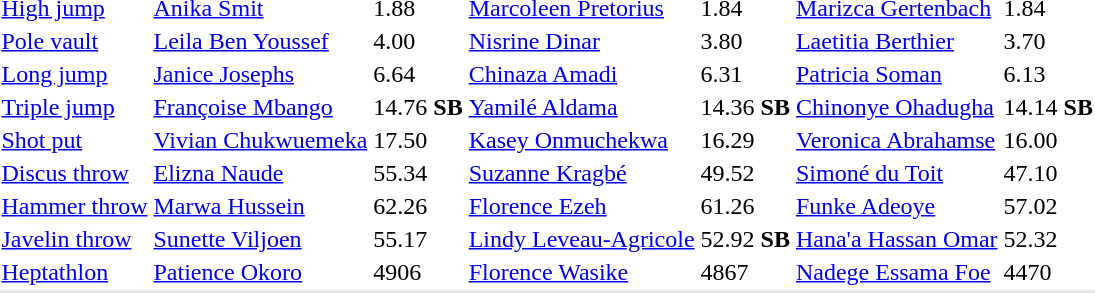<table>
<tr>
<td><a href='#'>High jump</a><br></td>
<td><a href='#'>Anika Smit</a><br></td>
<td>1.88</td>
<td><a href='#'>Marcoleen Pretorius</a><br></td>
<td>1.84</td>
<td><a href='#'>Marizca Gertenbach</a><br></td>
<td>1.84</td>
</tr>
<tr>
<td><a href='#'>Pole vault</a><br></td>
<td><a href='#'>Leila Ben Youssef</a> <br> </td>
<td>4.00</td>
<td><a href='#'>Nisrine Dinar</a> <br> </td>
<td>3.80</td>
<td><a href='#'>Laetitia Berthier</a> <br> </td>
<td>3.70</td>
</tr>
<tr>
<td><a href='#'>Long jump</a><br></td>
<td><a href='#'>Janice Josephs</a><br></td>
<td>6.64</td>
<td><a href='#'>Chinaza Amadi</a><br></td>
<td>6.31</td>
<td><a href='#'>Patricia Soman</a><br></td>
<td>6.13</td>
</tr>
<tr>
<td><a href='#'>Triple jump</a><br></td>
<td><a href='#'>Françoise Mbango</a> <br> </td>
<td>14.76 <strong>SB</strong></td>
<td><a href='#'>Yamilé Aldama</a> <br> </td>
<td>14.36 <strong>SB</strong></td>
<td><a href='#'>Chinonye Ohadugha</a> <br> </td>
<td>14.14 <strong>SB</strong></td>
</tr>
<tr>
<td><a href='#'>Shot put</a><br></td>
<td><a href='#'>Vivian Chukwuemeka</a> <br> </td>
<td>17.50</td>
<td><a href='#'>Kasey Onmuchekwa</a> <br> </td>
<td>16.29</td>
<td><a href='#'>Veronica Abrahamse</a> <br> </td>
<td>16.00</td>
</tr>
<tr>
<td><a href='#'>Discus throw</a><br></td>
<td><a href='#'>Elizna Naude</a><br></td>
<td>55.34</td>
<td><a href='#'>Suzanne Kragbé</a><br></td>
<td>49.52</td>
<td><a href='#'>Simoné du Toit</a><br></td>
<td>47.10</td>
</tr>
<tr>
<td><a href='#'>Hammer throw</a><br></td>
<td><a href='#'>Marwa Hussein</a> <br> </td>
<td>62.26</td>
<td><a href='#'>Florence Ezeh</a> <br> </td>
<td>61.26</td>
<td><a href='#'>Funke Adeoye</a> <br> </td>
<td>57.02</td>
</tr>
<tr>
<td><a href='#'>Javelin throw</a><br></td>
<td><a href='#'>Sunette Viljoen</a> <br> </td>
<td>55.17</td>
<td><a href='#'>Lindy Leveau-Agricole</a> <br> </td>
<td>52.92 <strong>SB</strong></td>
<td><a href='#'>Hana'a Hassan Omar</a> <br> </td>
<td>52.32</td>
</tr>
<tr>
<td><a href='#'>Heptathlon</a><br></td>
<td><a href='#'>Patience Okoro</a> <br> </td>
<td>4906</td>
<td><a href='#'>Florence Wasike</a> <br> </td>
<td>4867</td>
<td><a href='#'>Nadege Essama Foe</a> <br> </td>
<td>4470</td>
</tr>
<tr bgcolor= e8e8e8>
<td colspan=7></td>
</tr>
</table>
